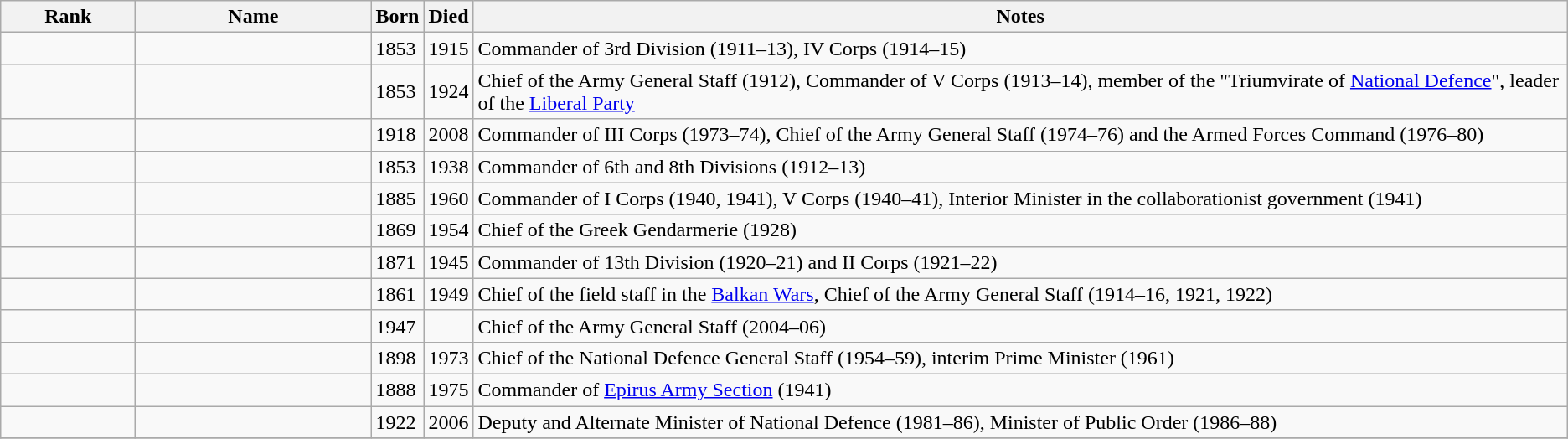<table class="wikitable sortable">
<tr>
<th width="100">Rank</th>
<th width="180">Name</th>
<th width="30">Born</th>
<th width="30">Died</th>
<th>Notes</th>
</tr>
<tr>
<td></td>
<td></td>
<td>1853</td>
<td>1915</td>
<td>Commander of 3rd Division (1911–13), IV Corps (1914–15)</td>
</tr>
<tr>
<td></td>
<td></td>
<td>1853</td>
<td>1924</td>
<td>Chief of the Army General Staff (1912), Commander of V Corps (1913–14), member of the "Triumvirate of <a href='#'>National Defence</a>", leader of the <a href='#'>Liberal Party</a></td>
</tr>
<tr>
<td></td>
<td></td>
<td>1918</td>
<td>2008</td>
<td>Commander of III Corps (1973–74), Chief of the Army General Staff (1974–76) and the Armed Forces Command (1976–80)</td>
</tr>
<tr>
<td></td>
<td></td>
<td>1853</td>
<td>1938</td>
<td>Commander of 6th and 8th Divisions (1912–13)</td>
</tr>
<tr>
<td></td>
<td></td>
<td>1885</td>
<td>1960</td>
<td>Commander of I Corps (1940, 1941), V Corps (1940–41), Interior Minister in the collaborationist government (1941)</td>
</tr>
<tr>
<td></td>
<td></td>
<td>1869</td>
<td>1954</td>
<td>Chief of the Greek Gendarmerie (1928)</td>
</tr>
<tr>
<td></td>
<td></td>
<td>1871</td>
<td>1945</td>
<td>Commander of 13th Division (1920–21) and II Corps (1921–22)</td>
</tr>
<tr>
<td></td>
<td></td>
<td>1861</td>
<td>1949</td>
<td>Chief of the field staff in the <a href='#'>Balkan Wars</a>, Chief of the Army General Staff (1914–16, 1921, 1922)</td>
</tr>
<tr>
<td></td>
<td></td>
<td>1947</td>
<td></td>
<td>Chief of the Army General Staff (2004–06)</td>
</tr>
<tr>
<td></td>
<td></td>
<td>1898</td>
<td>1973</td>
<td>Chief of the National Defence General Staff (1954–59), interim Prime Minister (1961)</td>
</tr>
<tr>
<td></td>
<td></td>
<td>1888</td>
<td>1975</td>
<td>Commander of <a href='#'>Epirus Army Section</a> (1941)</td>
</tr>
<tr>
<td></td>
<td></td>
<td>1922</td>
<td>2006</td>
<td>Deputy and Alternate Minister of National Defence (1981–86), Minister of Public Order (1986–88)</td>
</tr>
<tr>
</tr>
</table>
